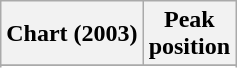<table class="wikitable sortable plainrowheaders" style="text-align:center">
<tr>
<th scope="col">Chart (2003)</th>
<th scope="col">Peak<br>position</th>
</tr>
<tr>
</tr>
<tr>
</tr>
<tr>
</tr>
<tr>
</tr>
<tr>
</tr>
<tr>
</tr>
<tr>
</tr>
<tr>
</tr>
<tr>
</tr>
<tr>
</tr>
<tr>
</tr>
<tr>
</tr>
<tr>
</tr>
<tr>
</tr>
<tr>
</tr>
<tr>
</tr>
<tr>
</tr>
</table>
